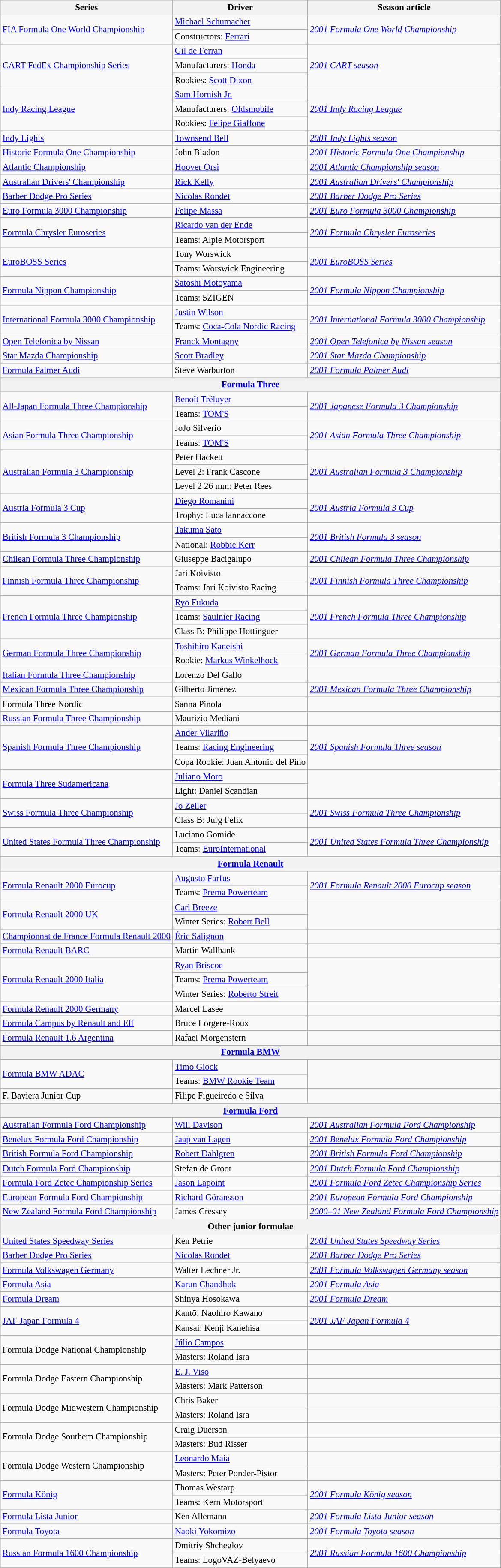<table class="wikitable" style="font-size: 87%;">
<tr>
<th>Series</th>
<th>Driver</th>
<th>Season article</th>
</tr>
<tr>
<td rowspan=2><a href='#'>FIA Formula One World Championship</a></td>
<td> <a href='#'>Michael Schumacher</a></td>
<td rowspan=2><em><a href='#'>2001 Formula One World Championship</a></em></td>
</tr>
<tr>
<td>Constructors:  <a href='#'>Ferrari</a></td>
</tr>
<tr>
<td rowspan=3><a href='#'>CART FedEx Championship Series</a></td>
<td> <a href='#'>Gil de Ferran</a></td>
<td rowspan=3><em><a href='#'>2001 CART season</a></em></td>
</tr>
<tr>
<td>Manufacturers:  <a href='#'>Honda</a></td>
</tr>
<tr>
<td>Rookies:  <a href='#'>Scott Dixon</a></td>
</tr>
<tr>
<td rowspan=3><a href='#'>Indy Racing League</a></td>
<td> <a href='#'>Sam Hornish Jr.</a></td>
<td rowspan=3><em><a href='#'>2001 Indy Racing League</a></em></td>
</tr>
<tr>
<td>Manufacturers:  <a href='#'>Oldsmobile</a></td>
</tr>
<tr>
<td>Rookies:  <a href='#'>Felipe Giaffone</a></td>
</tr>
<tr>
<td><a href='#'>Indy Lights</a></td>
<td> <a href='#'>Townsend Bell</a></td>
<td><em><a href='#'>2001 Indy Lights season</a></em></td>
</tr>
<tr>
<td><a href='#'>Historic Formula One Championship</a></td>
<td> John Bladon</td>
<td><em><a href='#'>2001 Historic Formula One Championship</a></em></td>
</tr>
<tr>
<td><a href='#'>Atlantic Championship</a></td>
<td> <a href='#'>Hoover Orsi</a></td>
<td><em><a href='#'>2001 Atlantic Championship season</a></em></td>
</tr>
<tr>
<td><a href='#'>Australian Drivers' Championship</a></td>
<td> <a href='#'>Rick Kelly</a></td>
<td><em><a href='#'>2001 Australian Drivers' Championship</a></em></td>
</tr>
<tr>
<td><a href='#'>Barber Dodge Pro Series</a></td>
<td> <a href='#'>Nicolas Rondet</a></td>
<td><em><a href='#'>2001 Barber Dodge Pro Series</a></em></td>
</tr>
<tr>
<td><a href='#'>Euro Formula 3000 Championship</a></td>
<td> <a href='#'>Felipe Massa</a></td>
<td><em><a href='#'>2001 Euro Formula 3000 Championship</a></em></td>
</tr>
<tr>
<td rowspan="2"><a href='#'>Formula Chrysler Euroseries</a></td>
<td> <a href='#'>Ricardo van der Ende</a></td>
<td rowspan="2"><em><a href='#'>2001 Formula Chrysler Euroseries</a></em></td>
</tr>
<tr>
<td>Teams:  Alpie Motorsport</td>
</tr>
<tr>
<td rowspan=2><a href='#'>EuroBOSS Series</a></td>
<td> Tony Worswick</td>
<td rowspan=2><em><a href='#'>2001 EuroBOSS Series</a></em></td>
</tr>
<tr>
<td>Teams:  Worswick Engineering</td>
</tr>
<tr>
<td rowspan="2"><a href='#'>Formula Nippon Championship</a></td>
<td> <a href='#'>Satoshi Motoyama</a></td>
<td rowspan="2"><em><a href='#'>2001 Formula Nippon Championship</a></em></td>
</tr>
<tr>
<td>Teams:  5ZIGEN</td>
</tr>
<tr>
<td rowspan="2"><a href='#'>International Formula 3000 Championship</a></td>
<td> <a href='#'>Justin Wilson</a></td>
<td rowspan="2"><em><a href='#'>2001 International Formula 3000 Championship</a></em></td>
</tr>
<tr>
<td>Teams:  <a href='#'>Coca-Cola Nordic Racing</a></td>
</tr>
<tr>
<td><a href='#'>Open Telefonica by Nissan</a></td>
<td> <a href='#'>Franck Montagny</a></td>
<td><em><a href='#'>2001 Open Telefonica by Nissan season</a></em></td>
</tr>
<tr>
<td><a href='#'>Star Mazda Championship</a></td>
<td> <a href='#'>Scott Bradley</a></td>
<td><em><a href='#'>2001 Star Mazda Championship</a></em></td>
</tr>
<tr>
<td><a href='#'>Formula Palmer Audi</a></td>
<td> Steve Warburton</td>
<td><em><a href='#'>2001 Formula Palmer Audi</a></em></td>
</tr>
<tr>
<th colspan=3 align="center"><a href='#'>Formula Three</a></th>
</tr>
<tr>
<td rowspan="2"><a href='#'>All-Japan Formula Three Championship</a></td>
<td> <a href='#'>Benoît Tréluyer</a></td>
<td rowspan="2"><em><a href='#'>2001 Japanese Formula 3 Championship</a></em></td>
</tr>
<tr>
<td>Teams:  <a href='#'>TOM'S</a></td>
</tr>
<tr>
<td rowspan=2><a href='#'>Asian Formula Three Championship</a></td>
<td> JoJo Silverio</td>
<td rowspan=2><em><a href='#'>2001 Asian Formula Three Championship</a></em></td>
</tr>
<tr>
<td>Teams:  <a href='#'>TOM'S</a></td>
</tr>
<tr>
<td rowspan=3><a href='#'>Australian Formula 3 Championship</a></td>
<td> Peter Hackett</td>
<td rowspan=3><em><a href='#'>2001 Australian Formula 3 Championship</a></em></td>
</tr>
<tr>
<td>Level 2:  Frank Cascone</td>
</tr>
<tr>
<td>Level 2 26 mm:  Peter Rees</td>
</tr>
<tr>
<td rowspan=2><a href='#'>Austria Formula 3 Cup</a></td>
<td> <a href='#'>Diego Romanini</a></td>
<td rowspan=2><em><a href='#'>2001 Austria Formula 3 Cup</a></em></td>
</tr>
<tr>
<td>Trophy:  Luca lannaccone</td>
</tr>
<tr>
<td rowspan=2><a href='#'>British Formula 3 Championship</a></td>
<td> <a href='#'>Takuma Sato</a></td>
<td rowspan=2><em><a href='#'>2001 British Formula 3 season</a></em></td>
</tr>
<tr>
<td>National:  <a href='#'>Robbie Kerr</a></td>
</tr>
<tr>
<td><a href='#'>Chilean Formula Three Championship</a></td>
<td> Giuseppe Bacigalupo</td>
<td><em><a href='#'>2001 Chilean Formula Three Championship</a></em></td>
</tr>
<tr>
<td rowspan=2><a href='#'>Finnish Formula Three Championship</a></td>
<td> Jari Koivisto</td>
<td rowspan=2><em><a href='#'>2001 Finnish Formula Three Championship</a></em></td>
</tr>
<tr>
<td>Teams:  Jari Koivisto Racing</td>
</tr>
<tr>
<td rowspan=3><a href='#'>French Formula Three Championship</a></td>
<td> <a href='#'>Ryō Fukuda</a></td>
<td rowspan=3><em><a href='#'>2001 French Formula Three Championship</a></em></td>
</tr>
<tr>
<td>Teams:  <a href='#'>Saulnier Racing</a></td>
</tr>
<tr>
<td>Class B:  Philippe Hottinguer</td>
</tr>
<tr>
<td rowspan=2><a href='#'>German Formula Three Championship</a></td>
<td> <a href='#'>Toshihiro Kaneishi</a></td>
<td rowspan=2><em><a href='#'>2001 German Formula Three Championship</a></em></td>
</tr>
<tr>
<td>Rookie:  <a href='#'>Markus Winkelhock</a></td>
</tr>
<tr>
<td><a href='#'>Italian Formula Three Championship</a></td>
<td> Lorenzo Del Gallo</td>
<td></td>
</tr>
<tr>
<td><a href='#'>Mexican Formula Three Championship</a></td>
<td> Gilberto Jiménez</td>
<td><em><a href='#'>2001 Mexican Formula Three Championship</a></em></td>
</tr>
<tr>
<td>Formula Three Nordic</td>
<td> Sanna Pinola</td>
<td></td>
</tr>
<tr>
<td><a href='#'>Russian Formula Three Championship</a></td>
<td> Maurizio Mediani</td>
<td></td>
</tr>
<tr>
<td rowspan=3><a href='#'>Spanish Formula Three Championship</a></td>
<td> <a href='#'>Ander Vilariño</a></td>
<td rowspan=3><em><a href='#'>2001 Spanish Formula Three season</a></em></td>
</tr>
<tr>
<td>Teams:  <a href='#'>Racing Engineering</a></td>
</tr>
<tr>
<td>Copa Rookie:  Juan Antonio del Pino</td>
</tr>
<tr>
<td rowspan="2"><a href='#'>Formula Three Sudamericana</a></td>
<td> <a href='#'>Juliano Moro</a></td>
<td rowspan="2"></td>
</tr>
<tr>
<td>Light:  Daniel Scandian</td>
</tr>
<tr>
<td rowspan=2><a href='#'>Swiss Formula Three Championship</a></td>
<td> <a href='#'>Jo Zeller</a></td>
<td rowspan=2><em><a href='#'>2001 Swiss Formula Three Championship</a></em></td>
</tr>
<tr>
<td>Class B:  Jurg Felix</td>
</tr>
<tr>
<td rowspan=2><a href='#'>United States Formula Three Championship</a></td>
<td> Luciano Gomide</td>
<td rowspan=2><a href='#'><em>2001 United States Formula Three Championship</em></a></td>
</tr>
<tr>
<td>Teams:  <a href='#'>EuroInternational</a></td>
</tr>
<tr>
<th colspan=3><a href='#'>Formula Renault</a></th>
</tr>
<tr>
<td rowspan=2><a href='#'>Formula Renault 2000 Eurocup</a></td>
<td> <a href='#'>Augusto Farfus</a></td>
<td rowspan=2><em><a href='#'>2001 Formula Renault 2000 Eurocup season</a></em></td>
</tr>
<tr>
<td>Teams:  <a href='#'>Prema Powerteam</a></td>
</tr>
<tr>
<td rowspan="2"><a href='#'>Formula Renault 2000 UK</a></td>
<td> <a href='#'>Carl Breeze</a></td>
<td rowspan="2"></td>
</tr>
<tr>
<td>Winter Series:  <a href='#'>Robert Bell</a></td>
</tr>
<tr>
<td><a href='#'>Championnat de France Formula Renault 2000</a></td>
<td> <a href='#'>Éric Salignon</a></td>
<td></td>
</tr>
<tr>
<td><a href='#'>Formula Renault BARC</a></td>
<td> Martin Wallbank</td>
<td></td>
</tr>
<tr>
<td rowspan="3"><a href='#'>Formula Renault 2000 Italia</a></td>
<td> <a href='#'>Ryan Briscoe</a></td>
<td rowspan="3"></td>
</tr>
<tr>
<td>Teams:  <a href='#'>Prema Powerteam</a></td>
</tr>
<tr>
<td>Winter Series:  <a href='#'>Roberto Streit</a></td>
</tr>
<tr>
<td><a href='#'>Formula Renault 2000 Germany</a></td>
<td> Marcel Lasee</td>
<td></td>
</tr>
<tr>
<td><a href='#'>Formula Campus by Renault and Elf</a></td>
<td> Bruce Lorgere-Roux</td>
<td></td>
</tr>
<tr>
<td><a href='#'>Formula Renault 1.6 Argentina</a></td>
<td> Rafael Morgenstern</td>
<td></td>
</tr>
<tr>
<th colspan=3 align="center"><a href='#'>Formula BMW</a></th>
</tr>
<tr>
<td rowspan=2><a href='#'>Formula BMW ADAC</a></td>
<td> <a href='#'>Timo Glock</a></td>
<td rowspan=2></td>
</tr>
<tr>
<td>Teams:  <a href='#'>BMW Rookie Team</a></td>
</tr>
<tr>
<td>F. Baviera Junior Cup</td>
<td> Filipe Figueiredo e Silva</td>
<td></td>
</tr>
<tr>
<th colspan=3><a href='#'>Formula Ford</a></th>
</tr>
<tr>
<td><a href='#'>Australian Formula Ford Championship</a></td>
<td> <a href='#'>Will Davison</a></td>
<td><em><a href='#'>2001 Australian Formula Ford Championship</a></em></td>
</tr>
<tr>
<td><a href='#'>Benelux Formula Ford Championship</a></td>
<td> <a href='#'>Jaap van Lagen</a></td>
<td><em><a href='#'>2001 Benelux Formula Ford Championship</a></em></td>
</tr>
<tr>
<td><a href='#'>British Formula Ford Championship</a></td>
<td> <a href='#'>Robert Dahlgren</a></td>
<td><em><a href='#'>2001 British Formula Ford Championship</a></em></td>
</tr>
<tr>
<td><a href='#'>Dutch Formula Ford Championship</a></td>
<td> Stefan de Groot</td>
<td><em><a href='#'>2001 Dutch Formula Ford Championship</a></em></td>
</tr>
<tr>
<td><a href='#'>Formula Ford Zetec Championship Series</a></td>
<td> <a href='#'>Jason Lapoint</a></td>
<td><em><a href='#'>2001 Formula Ford Zetec Championship Series</a></em></td>
</tr>
<tr>
<td><a href='#'>European Formula Ford Championship</a></td>
<td> <a href='#'>Richard Göransson</a></td>
<td><em><a href='#'>2001 European Formula Ford Championship</a></em></td>
</tr>
<tr>
<td><a href='#'>New Zealand Formula Ford Championship</a></td>
<td> James Cressey</td>
<td><em><a href='#'>2000–01 New Zealand Formula Ford Championship</a></em></td>
</tr>
<tr>
<th colspan=3>Other junior formulae</th>
</tr>
<tr>
<td><a href='#'>United States Speedway Series</a></td>
<td> Ken Petrie</td>
<td><em><a href='#'>2001 United States Speedway Series</a></em></td>
</tr>
<tr>
<td><a href='#'>Barber Dodge Pro Series</a></td>
<td> <a href='#'>Nicolas Rondet</a></td>
<td><em><a href='#'>2001 Barber Dodge Pro Series</a></em></td>
</tr>
<tr>
<td><a href='#'>Formula Volkswagen Germany</a></td>
<td> Walter Lechner Jr.</td>
<td><em><a href='#'>2001 Formula Volkswagen Germany season</a></em></td>
</tr>
<tr>
<td><a href='#'>Formula Asia</a></td>
<td> <a href='#'>Karun Chandhok</a></td>
<td><em><a href='#'>2001 Formula Asia</a></em></td>
</tr>
<tr>
<td><a href='#'>Formula Dream</a></td>
<td> Shinya Hosokawa</td>
<td><em><a href='#'>2001 Formula Dream</a></em></td>
</tr>
<tr>
<td rowspan=2><a href='#'>JAF Japan Formula 4</a></td>
<td>Kantō:  Naohiro Kawano</td>
<td rowspan=2><em><a href='#'>2001 JAF Japan Formula 4</a></em></td>
</tr>
<tr>
<td>Kansai:  Kenji Kanehisa</td>
</tr>
<tr>
<td rowspan="2">Formula Dodge National Championship</td>
<td> <a href='#'>Júlio Campos</a></td>
<td></td>
</tr>
<tr>
<td>Masters:  Roland Isra</td>
<td></td>
</tr>
<tr>
<td rowspan="2">Formula Dodge Eastern Championship</td>
<td> <a href='#'>E. J. Viso</a></td>
<td></td>
</tr>
<tr>
<td>Masters:  Mark Patterson</td>
<td></td>
</tr>
<tr>
<td rowspan="2">Formula Dodge Midwestern Championship</td>
<td> Chris Baker</td>
<td></td>
</tr>
<tr>
<td>Masters:  Roland Isra</td>
<td></td>
</tr>
<tr>
<td rowspan="2">Formula Dodge Southern Championship</td>
<td> Craig Duerson</td>
<td></td>
</tr>
<tr>
<td>Masters:  Bud Risser</td>
<td></td>
</tr>
<tr>
<td rowspan="2">Formula Dodge Western Championship</td>
<td> <a href='#'>Leonardo Maia</a></td>
<td></td>
</tr>
<tr>
<td>Masters:  Peter Ponder-Pistor</td>
<td></td>
</tr>
<tr>
<td rowspan=2><a href='#'>Formula König</a></td>
<td> Thomas Westarp</td>
<td rowspan=2><em><a href='#'>2001 Formula König season</a></em></td>
</tr>
<tr>
<td>Teams:  Kern Motorsport</td>
</tr>
<tr>
<td><a href='#'>Formula Lista Junior</a></td>
<td> Ken Allemann</td>
<td><em><a href='#'>2001 Formula Lista Junior season</a></em></td>
</tr>
<tr>
<td><a href='#'>Formula Toyota</a></td>
<td> <a href='#'>Naoki Yokomizo</a></td>
<td><em><a href='#'>2001 Formula Toyota season</a></em></td>
</tr>
<tr>
<td rowspan=2><a href='#'>Russian Formula 1600 Championship</a></td>
<td> Dmitriy Shcheglov</td>
<td rowspan=2><em><a href='#'>2001 Russian Formula 1600 Championship</a></em></td>
</tr>
<tr>
<td>Teams:  LogoVAZ-Belyaevo</td>
</tr>
<tr>
</tr>
</table>
